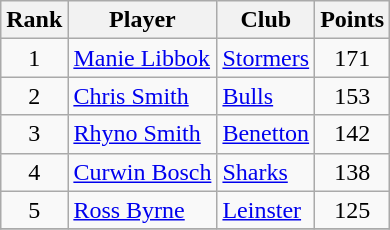<table class="wikitable sortable" style="text-align:center">
<tr>
<th>Rank</th>
<th>Player</th>
<th>Club</th>
<th>Points</th>
</tr>
<tr>
<td>1</td>
<td align=left> <a href='#'>Manie Libbok</a></td>
<td align=left> <a href='#'>Stormers</a></td>
<td>171</td>
</tr>
<tr>
<td>2</td>
<td align=left> <a href='#'>Chris Smith</a></td>
<td align=left> <a href='#'>Bulls</a></td>
<td>153</td>
</tr>
<tr>
<td>3</td>
<td align=left> <a href='#'>Rhyno Smith</a></td>
<td align=left> <a href='#'>Benetton</a></td>
<td>142</td>
</tr>
<tr>
<td>4</td>
<td align=left> <a href='#'>Curwin Bosch</a></td>
<td align=left> <a href='#'>Sharks</a></td>
<td>138</td>
</tr>
<tr>
<td>5</td>
<td align=left> <a href='#'>Ross Byrne</a></td>
<td align=left> <a href='#'>Leinster</a></td>
<td>125</td>
</tr>
<tr>
</tr>
</table>
